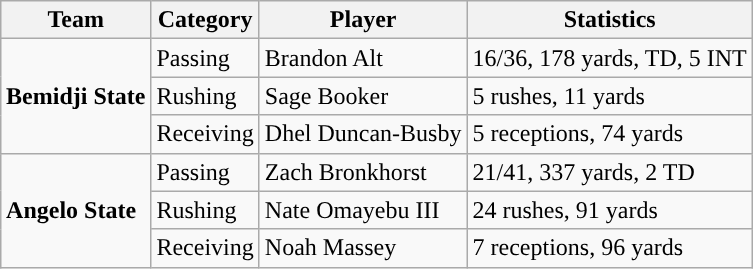<table class="wikitable" style="float: right;">
<tr>
<th>Team</th>
<th>Category</th>
<th>Player</th>
<th>Statistics</th>
</tr>
<tr>
<td rowspan=3><strong>Bemidji State</strong></td>
<td>Passing</td>
<td>Brandon Alt</td>
<td>16/36, 178 yards, TD, 5 INT</td>
</tr>
<tr>
<td>Rushing</td>
<td>Sage Booker</td>
<td>5 rushes, 11 yards</td>
</tr>
<tr>
<td>Receiving</td>
<td>Dhel Duncan-Busby</td>
<td>5 receptions, 74 yards</td>
</tr>
<tr>
<td rowspan=3><strong>Angelo State</strong></td>
<td>Passing</td>
<td>Zach Bronkhorst</td>
<td>21/41, 337 yards, 2 TD</td>
</tr>
<tr>
<td>Rushing</td>
<td>Nate Omayebu III</td>
<td>24 rushes, 91 yards</td>
</tr>
<tr>
<td>Receiving</td>
<td>Noah Massey</td>
<td>7 receptions, 96 yards</td>
</tr>
</table>
